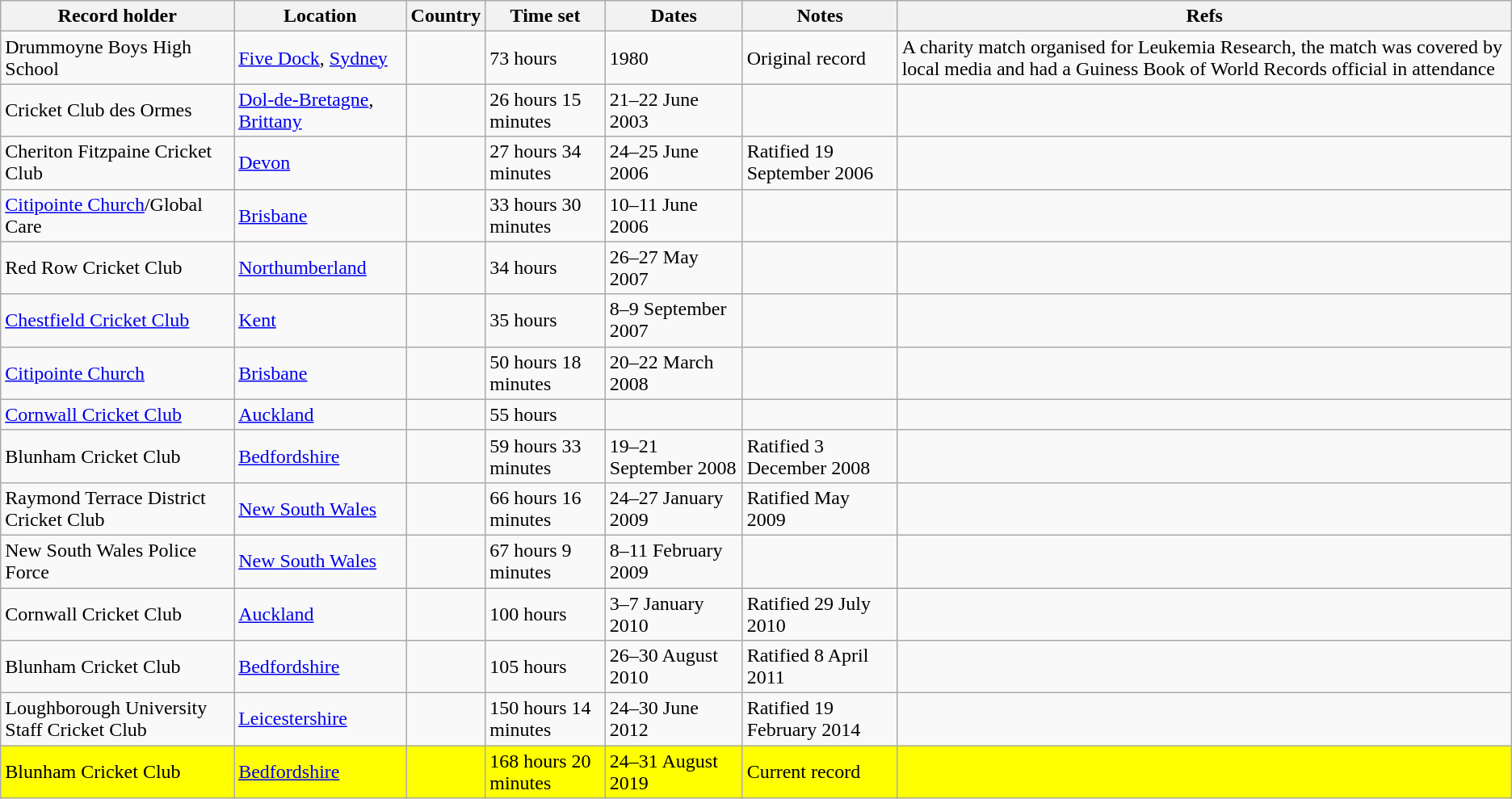<table class="wikitable">
<tr>
<th scope="col">Record holder</th>
<th scope="col">Location</th>
<th scope="col">Country</th>
<th scope="col">Time set</th>
<th scope="col">Dates</th>
<th scope="col">Notes</th>
<th scope="col">Refs</th>
</tr>
<tr>
<td>Drummoyne Boys High School</td>
<td><a href='#'>Five Dock</a>, <a href='#'>Sydney</a></td>
<td></td>
<td>73 hours</td>
<td>1980</td>
<td>Original record</td>
<td>A charity match organised for Leukemia Research, the match was covered by local media and had a Guiness Book of World Records official in attendance</td>
</tr>
<tr>
<td>Cricket Club des Ormes</td>
<td><a href='#'>Dol-de-Bretagne</a>, <a href='#'>Brittany</a></td>
<td></td>
<td>26 hours 15 minutes</td>
<td>21–22 June 2003</td>
<td></td>
<td></td>
</tr>
<tr>
<td>Cheriton Fitzpaine Cricket Club</td>
<td><a href='#'>Devon</a></td>
<td></td>
<td>27 hours 34 minutes</td>
<td>24–25 June 2006</td>
<td>Ratified 19 September 2006</td>
<td></td>
</tr>
<tr>
<td><a href='#'>Citipointe Church</a>/Global Care</td>
<td><a href='#'>Brisbane</a></td>
<td></td>
<td>33 hours 30 minutes</td>
<td>10–11 June 2006</td>
<td></td>
<td></td>
</tr>
<tr>
<td>Red Row Cricket Club</td>
<td><a href='#'>Northumberland</a></td>
<td></td>
<td>34 hours</td>
<td>26–27 May 2007</td>
<td></td>
<td></td>
</tr>
<tr>
<td><a href='#'>Chestfield Cricket Club</a></td>
<td><a href='#'>Kent</a></td>
<td></td>
<td>35 hours</td>
<td>8–9 September 2007</td>
<td></td>
<td></td>
</tr>
<tr>
<td><a href='#'>Citipointe Church</a></td>
<td><a href='#'>Brisbane</a></td>
<td></td>
<td>50 hours 18 minutes</td>
<td>20–22 March 2008</td>
<td></td>
<td></td>
</tr>
<tr>
<td><a href='#'>Cornwall Cricket Club</a></td>
<td><a href='#'>Auckland</a></td>
<td></td>
<td>55 hours</td>
<td></td>
<td></td>
<td></td>
</tr>
<tr>
<td>Blunham Cricket Club</td>
<td><a href='#'>Bedfordshire</a></td>
<td></td>
<td>59 hours 33 minutes</td>
<td>19–21 September 2008</td>
<td>Ratified 3 December 2008</td>
<td></td>
</tr>
<tr>
<td>Raymond Terrace District Cricket Club</td>
<td><a href='#'>New South Wales</a></td>
<td></td>
<td>66 hours 16 minutes</td>
<td>24–27 January 2009</td>
<td>Ratified May 2009</td>
<td></td>
</tr>
<tr>
<td>New South Wales Police Force</td>
<td><a href='#'>New South Wales</a></td>
<td></td>
<td>67 hours 9 minutes</td>
<td>8–11 February 2009</td>
<td></td>
<td></td>
</tr>
<tr>
<td>Cornwall Cricket Club</td>
<td><a href='#'>Auckland</a></td>
<td></td>
<td>100 hours</td>
<td>3–7 January 2010</td>
<td>Ratified 29 July 2010</td>
<td></td>
</tr>
<tr>
<td>Blunham Cricket Club</td>
<td><a href='#'>Bedfordshire</a></td>
<td></td>
<td>105 hours</td>
<td>26–30 August 2010</td>
<td>Ratified 8 April 2011</td>
<td></td>
</tr>
<tr>
<td>Loughborough University Staff Cricket Club</td>
<td><a href='#'>Leicestershire</a></td>
<td></td>
<td>150 hours 14 minutes</td>
<td>24–30 June 2012</td>
<td>Ratified 19 February 2014</td>
<td></td>
</tr>
<tr style="background: yellow;">
<td>Blunham Cricket Club</td>
<td><a href='#'>Bedfordshire</a></td>
<td></td>
<td>168 hours 20 minutes</td>
<td>24–31 August 2019</td>
<td>Current record</td>
<td></td>
</tr>
</table>
